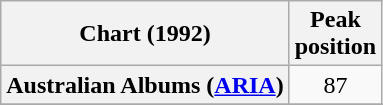<table class="wikitable sortable plainrowheaders" style="text-align:center">
<tr>
<th scope="col">Chart (1992)</th>
<th scope="col">Peak<br>position</th>
</tr>
<tr>
<th scope="row">Australian Albums (<a href='#'>ARIA</a>)</th>
<td>87</td>
</tr>
<tr>
</tr>
<tr>
</tr>
<tr>
</tr>
</table>
